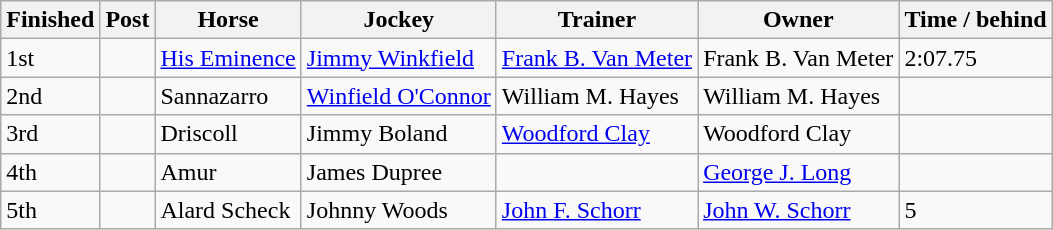<table class="wikitable">
<tr>
<th>Finished</th>
<th>Post</th>
<th>Horse</th>
<th>Jockey</th>
<th>Trainer</th>
<th>Owner</th>
<th>Time / behind</th>
</tr>
<tr>
<td>1st</td>
<td></td>
<td><a href='#'>His Eminence</a></td>
<td><a href='#'>Jimmy Winkfield</a></td>
<td><a href='#'>Frank B. Van Meter</a></td>
<td>Frank B. Van Meter</td>
<td>2:07.75</td>
</tr>
<tr>
<td>2nd</td>
<td></td>
<td>Sannazarro</td>
<td><a href='#'>Winfield O'Connor</a></td>
<td>William M. Hayes</td>
<td>William M. Hayes</td>
<td></td>
</tr>
<tr>
<td>3rd</td>
<td></td>
<td>Driscoll</td>
<td>Jimmy Boland</td>
<td><a href='#'>Woodford Clay</a></td>
<td>Woodford Clay</td>
<td></td>
</tr>
<tr>
<td>4th</td>
<td></td>
<td>Amur</td>
<td>James Dupree</td>
<td></td>
<td><a href='#'>George J. Long</a></td>
<td></td>
</tr>
<tr>
<td>5th</td>
<td></td>
<td>Alard Scheck</td>
<td>Johnny Woods</td>
<td><a href='#'>John F. Schorr</a></td>
<td><a href='#'>John W. Schorr</a></td>
<td>5</td>
</tr>
</table>
